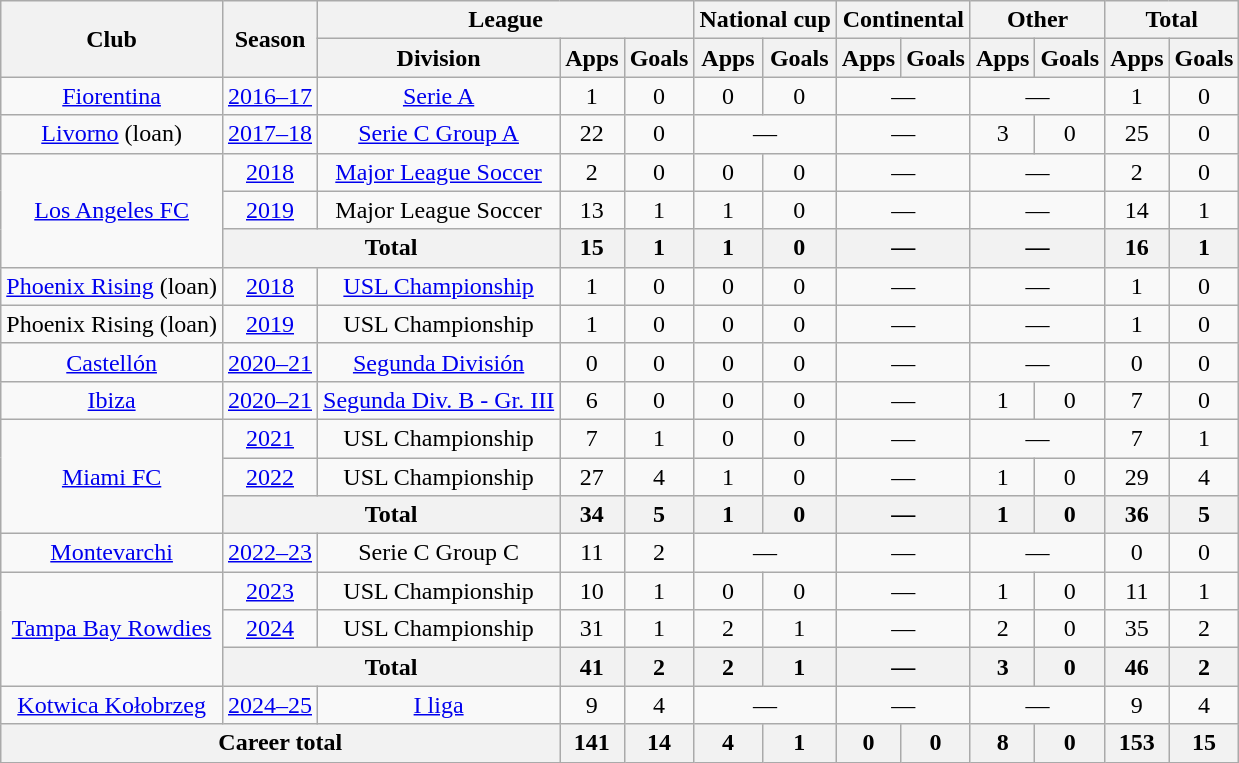<table class="wikitable" style="text-align: center;">
<tr>
<th rowspan="2">Club</th>
<th rowspan="2">Season</th>
<th colspan="3">League</th>
<th colspan="2">National cup</th>
<th colspan="2">Continental</th>
<th colspan="2">Other</th>
<th colspan="2">Total</th>
</tr>
<tr>
<th>Division</th>
<th>Apps</th>
<th>Goals</th>
<th>Apps</th>
<th>Goals</th>
<th>Apps</th>
<th>Goals</th>
<th>Apps</th>
<th>Goals</th>
<th>Apps</th>
<th>Goals</th>
</tr>
<tr>
<td><a href='#'>Fiorentina</a></td>
<td><a href='#'>2016–17</a></td>
<td><a href='#'>Serie A</a></td>
<td>1</td>
<td>0</td>
<td>0</td>
<td>0</td>
<td colspan="2">—</td>
<td colspan="2">—</td>
<td>1</td>
<td>0</td>
</tr>
<tr>
<td><a href='#'>Livorno</a> (loan)</td>
<td><a href='#'>2017–18</a></td>
<td><a href='#'>Serie C Group A</a></td>
<td>22</td>
<td>0</td>
<td colspan="2">—</td>
<td colspan="2">—</td>
<td>3</td>
<td>0</td>
<td>25</td>
<td>0</td>
</tr>
<tr>
<td rowspan="3"><a href='#'>Los Angeles FC</a></td>
<td><a href='#'>2018</a></td>
<td><a href='#'>Major League Soccer</a></td>
<td>2</td>
<td>0</td>
<td>0</td>
<td>0</td>
<td colspan="2">—</td>
<td colspan="2">—</td>
<td>2</td>
<td>0</td>
</tr>
<tr>
<td><a href='#'>2019</a></td>
<td>Major League Soccer</td>
<td>13</td>
<td>1</td>
<td>1</td>
<td>0</td>
<td colspan="2">—</td>
<td colspan="2">—</td>
<td>14</td>
<td>1</td>
</tr>
<tr>
<th colspan="2">Total</th>
<th>15</th>
<th>1</th>
<th>1</th>
<th>0</th>
<th colspan="2">—</th>
<th colspan="2">—</th>
<th>16</th>
<th>1</th>
</tr>
<tr>
<td><a href='#'>Phoenix Rising</a> (loan)</td>
<td><a href='#'>2018</a></td>
<td><a href='#'>USL Championship</a></td>
<td>1</td>
<td>0</td>
<td>0</td>
<td>0</td>
<td colspan="2">—</td>
<td colspan="2">—</td>
<td>1</td>
<td>0</td>
</tr>
<tr>
<td>Phoenix Rising (loan)</td>
<td><a href='#'>2019</a></td>
<td>USL Championship</td>
<td>1</td>
<td>0</td>
<td>0</td>
<td>0</td>
<td colspan="2">—</td>
<td colspan="2">—</td>
<td>1</td>
<td>0</td>
</tr>
<tr>
<td><a href='#'>Castellón</a></td>
<td><a href='#'>2020–21</a></td>
<td><a href='#'>Segunda División</a></td>
<td>0</td>
<td>0</td>
<td>0</td>
<td>0</td>
<td colspan="2">—</td>
<td colspan="2">—</td>
<td>0</td>
<td>0</td>
</tr>
<tr>
<td><a href='#'>Ibiza</a></td>
<td><a href='#'>2020–21</a></td>
<td><a href='#'>Segunda Div. B - Gr. III</a></td>
<td>6</td>
<td>0</td>
<td>0</td>
<td>0</td>
<td colspan="2">—</td>
<td>1</td>
<td>0</td>
<td>7</td>
<td>0</td>
</tr>
<tr>
<td rowspan="3"><a href='#'>Miami FC</a></td>
<td><a href='#'>2021</a></td>
<td>USL Championship</td>
<td>7</td>
<td>1</td>
<td>0</td>
<td>0</td>
<td colspan="2">—</td>
<td colspan="2">—</td>
<td>7</td>
<td>1</td>
</tr>
<tr>
<td><a href='#'>2022</a></td>
<td>USL Championship</td>
<td>27</td>
<td>4</td>
<td>1</td>
<td>0</td>
<td colspan="2">—</td>
<td>1</td>
<td>0</td>
<td>29</td>
<td>4</td>
</tr>
<tr>
<th colspan="2">Total</th>
<th>34</th>
<th>5</th>
<th>1</th>
<th>0</th>
<th colspan="2">—</th>
<th>1</th>
<th>0</th>
<th>36</th>
<th>5</th>
</tr>
<tr>
<td><a href='#'>Montevarchi</a></td>
<td><a href='#'>2022–23</a></td>
<td>Serie C Group C</td>
<td>11</td>
<td>2</td>
<td colspan="2">—</td>
<td colspan="2">—</td>
<td colspan="2">—</td>
<td>0</td>
<td>0</td>
</tr>
<tr>
<td rowspan="3"><a href='#'>Tampa Bay Rowdies</a></td>
<td><a href='#'>2023</a></td>
<td>USL Championship</td>
<td>10</td>
<td>1</td>
<td>0</td>
<td>0</td>
<td colspan="2">—</td>
<td>1</td>
<td>0</td>
<td>11</td>
<td>1</td>
</tr>
<tr>
<td><a href='#'>2024</a></td>
<td>USL Championship</td>
<td>31</td>
<td>1</td>
<td>2</td>
<td>1</td>
<td colspan="2">—</td>
<td>2</td>
<td>0</td>
<td>35</td>
<td>2</td>
</tr>
<tr>
<th colspan="2">Total</th>
<th>41</th>
<th>2</th>
<th>2</th>
<th>1</th>
<th colspan="2">—</th>
<th>3</th>
<th>0</th>
<th>46</th>
<th>2</th>
</tr>
<tr>
<td><a href='#'>Kotwica Kołobrzeg</a></td>
<td><a href='#'>2024–25</a></td>
<td><a href='#'>I liga</a></td>
<td>9</td>
<td>4</td>
<td colspan="2">—</td>
<td colspan="2">—</td>
<td colspan="2">—</td>
<td>9</td>
<td>4</td>
</tr>
<tr>
<th colspan="3">Career total</th>
<th>141</th>
<th>14</th>
<th>4</th>
<th>1</th>
<th>0</th>
<th>0</th>
<th>8</th>
<th>0</th>
<th>153</th>
<th>15</th>
</tr>
</table>
